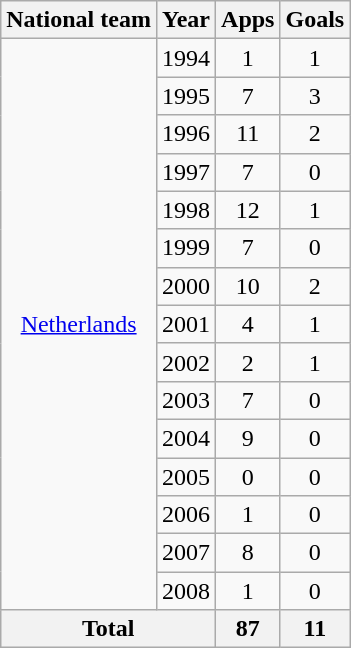<table class="wikitable" style="text-align:center">
<tr>
<th>National team</th>
<th>Year</th>
<th>Apps</th>
<th>Goals</th>
</tr>
<tr>
<td rowspan="15"><a href='#'>Netherlands</a></td>
<td>1994</td>
<td>1</td>
<td>1</td>
</tr>
<tr>
<td>1995</td>
<td>7</td>
<td>3</td>
</tr>
<tr>
<td>1996</td>
<td>11</td>
<td>2</td>
</tr>
<tr>
<td>1997</td>
<td>7</td>
<td>0</td>
</tr>
<tr>
<td>1998</td>
<td>12</td>
<td>1</td>
</tr>
<tr>
<td>1999</td>
<td>7</td>
<td>0</td>
</tr>
<tr>
<td>2000</td>
<td>10</td>
<td>2</td>
</tr>
<tr>
<td>2001</td>
<td>4</td>
<td>1</td>
</tr>
<tr>
<td>2002</td>
<td>2</td>
<td>1</td>
</tr>
<tr>
<td>2003</td>
<td>7</td>
<td>0</td>
</tr>
<tr>
<td>2004</td>
<td>9</td>
<td>0</td>
</tr>
<tr>
<td>2005</td>
<td>0</td>
<td>0</td>
</tr>
<tr>
<td>2006</td>
<td>1</td>
<td>0</td>
</tr>
<tr>
<td>2007</td>
<td>8</td>
<td>0</td>
</tr>
<tr>
<td>2008</td>
<td>1</td>
<td>0</td>
</tr>
<tr>
<th colspan="2">Total</th>
<th>87</th>
<th>11</th>
</tr>
</table>
